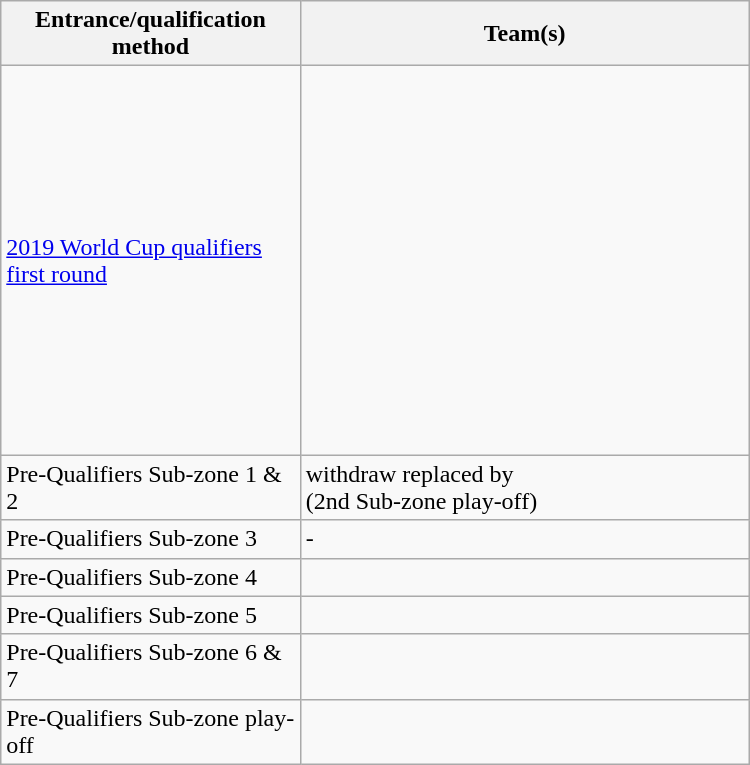<table class="wikitable" style="width: 500px;">
<tr>
<th style="width: 40%;">Entrance/qualification method</th>
<th style="width: 60%;">Team(s)</th>
</tr>
<tr>
<td><a href='#'>2019 World Cup qualifiers first round</a></td>
<td><br><br><br><br><br><br><br><br><br><br><br><br><br><br></td>
</tr>
<tr>
<td>Pre-Qualifiers Sub-zone 1 & 2</td>
<td> withdraw replaced by <br> (2nd Sub-zone play-off)</td>
</tr>
<tr>
<td>Pre-Qualifiers Sub-zone 3</td>
<td>-</td>
</tr>
<tr>
<td>Pre-Qualifiers Sub-zone 4</td>
<td></td>
</tr>
<tr>
<td>Pre-Qualifiers Sub-zone 5</td>
<td></td>
</tr>
<tr>
<td>Pre-Qualifiers Sub-zone 6 & 7</td>
<td></td>
</tr>
<tr>
<td>Pre-Qualifiers Sub-zone play-off</td>
<td></td>
</tr>
</table>
